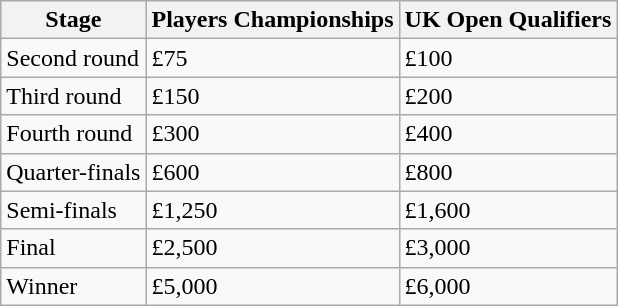<table class="wikitable">
<tr>
<th>Stage</th>
<th>Players Championships</th>
<th>UK Open Qualifiers</th>
</tr>
<tr>
<td>Second round</td>
<td>£75</td>
<td>£100</td>
</tr>
<tr>
<td>Third round</td>
<td>£150</td>
<td>£200</td>
</tr>
<tr>
<td>Fourth round</td>
<td>£300</td>
<td>£400</td>
</tr>
<tr>
<td>Quarter-finals</td>
<td>£600</td>
<td>£800</td>
</tr>
<tr>
<td>Semi-finals</td>
<td>£1,250</td>
<td>£1,600</td>
</tr>
<tr>
<td>Final</td>
<td>£2,500</td>
<td>£3,000</td>
</tr>
<tr>
<td>Winner</td>
<td>£5,000</td>
<td>£6,000</td>
</tr>
</table>
